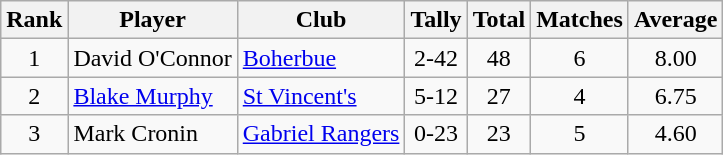<table class="wikitable">
<tr>
<th>Rank</th>
<th>Player</th>
<th>Club</th>
<th>Tally</th>
<th>Total</th>
<th>Matches</th>
<th>Average</th>
</tr>
<tr>
<td rowspan="1" style="text-align:center;">1</td>
<td>David O'Connor</td>
<td><a href='#'>Boherbue</a></td>
<td align=center>2-42</td>
<td align=center>48</td>
<td align=center>6</td>
<td align=center>8.00</td>
</tr>
<tr>
<td rowspan="1" style="text-align:center;">2</td>
<td><a href='#'>Blake Murphy</a></td>
<td><a href='#'>St Vincent's</a></td>
<td align=center>5-12</td>
<td align=center>27</td>
<td align=center>4</td>
<td align=center>6.75</td>
</tr>
<tr>
<td rowspan="1" style="text-align:center;">3</td>
<td>Mark Cronin</td>
<td><a href='#'>Gabriel Rangers</a></td>
<td align=center>0-23</td>
<td align=center>23</td>
<td align=center>5</td>
<td align=center>4.60</td>
</tr>
</table>
